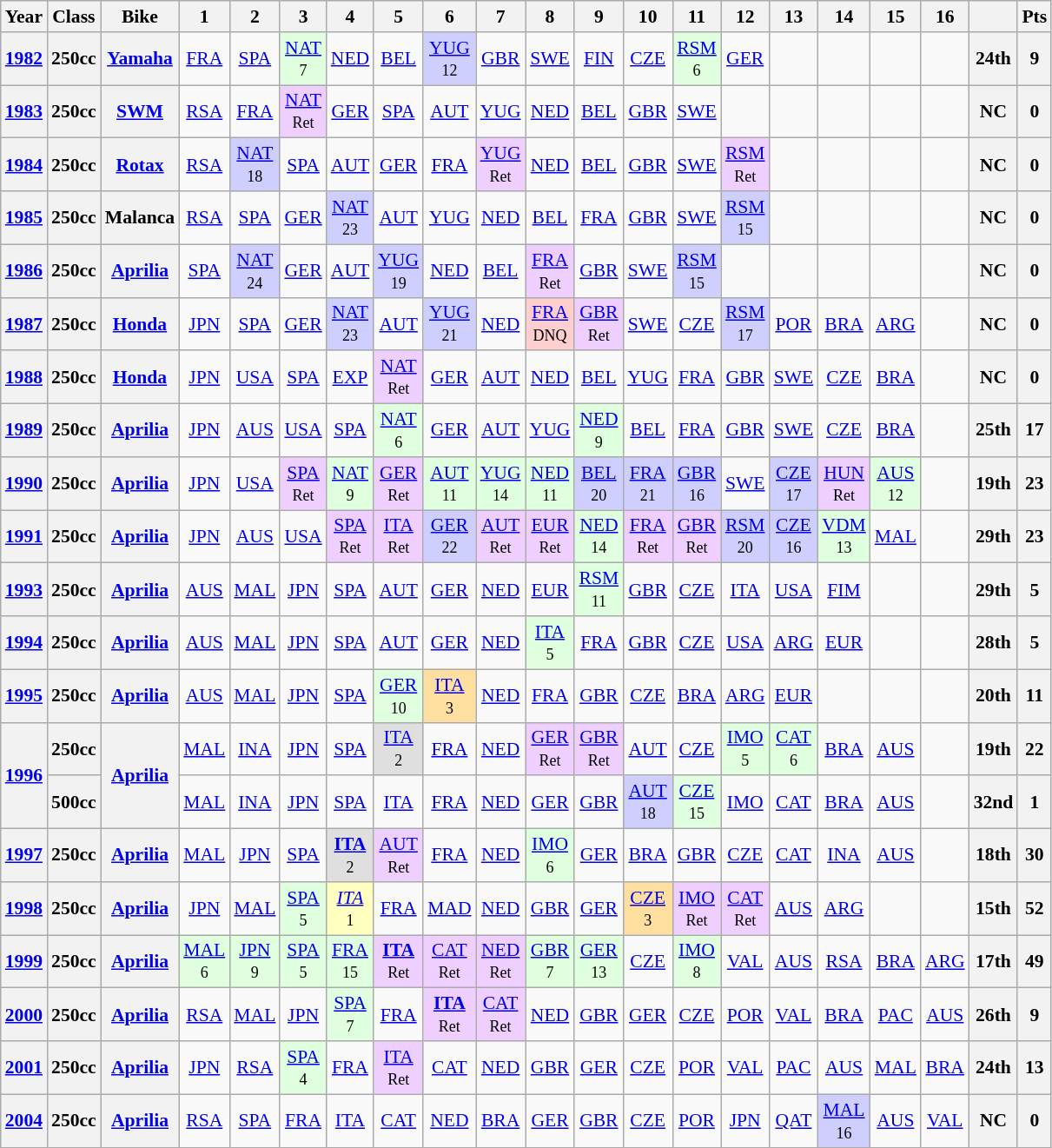<table class="wikitable" style="text-align:center; font-size:90%;">
<tr>
<th>Year</th>
<th>Class</th>
<th>Bike</th>
<th>1</th>
<th>2</th>
<th>3</th>
<th>4</th>
<th>5</th>
<th>6</th>
<th>7</th>
<th>8</th>
<th>9</th>
<th>10</th>
<th>11</th>
<th>12</th>
<th>13</th>
<th>14</th>
<th>15</th>
<th>16</th>
<th></th>
<th>Pts</th>
</tr>
<tr>
<th><a href='#'>1982</a></th>
<th>250cc</th>
<th><a href='#'>Yamaha</a></th>
<td><a href='#'>FRA</a></td>
<td><a href='#'>SPA</a></td>
<td style="background:#dfffdf;"><a href='#'>NAT</a><br><small>7</small></td>
<td><a href='#'>NED</a></td>
<td><a href='#'>BEL</a></td>
<td style="background:#CFCFFF;"><a href='#'>YUG</a><br><small>12</small></td>
<td><a href='#'>GBR</a></td>
<td><a href='#'>SWE</a></td>
<td><a href='#'>FIN</a></td>
<td><a href='#'>CZE</a></td>
<td style="background:#dfffdf;"><a href='#'>RSM</a><br><small>6</small></td>
<td><a href='#'>GER</a></td>
<td></td>
<td></td>
<td></td>
<td></td>
<th>24th</th>
<th>9</th>
</tr>
<tr>
<th><a href='#'>1983</a></th>
<th>250cc</th>
<th><a href='#'>SWM</a></th>
<td><a href='#'>RSA</a></td>
<td><a href='#'>FRA</a></td>
<td style="background:#EFCFFF;"><a href='#'>NAT</a><br><small>Ret</small></td>
<td><a href='#'>GER</a></td>
<td><a href='#'>SPA</a></td>
<td><a href='#'>AUT</a></td>
<td><a href='#'>YUG</a></td>
<td><a href='#'>NED</a></td>
<td><a href='#'>BEL</a></td>
<td><a href='#'>GBR</a></td>
<td><a href='#'>SWE</a></td>
<td></td>
<td></td>
<td></td>
<td></td>
<td></td>
<th>NC</th>
<th>0</th>
</tr>
<tr>
<th><a href='#'>1984</a></th>
<th>250cc</th>
<th><a href='#'>Rotax</a></th>
<td><a href='#'>RSA</a></td>
<td style="background:#CFCFFF;"><a href='#'>NAT</a><br><small>18</small></td>
<td><a href='#'>SPA</a></td>
<td><a href='#'>AUT</a></td>
<td><a href='#'>GER</a></td>
<td><a href='#'>FRA</a></td>
<td style="background:#EFCFFF;"><a href='#'>YUG</a><br><small>Ret</small></td>
<td><a href='#'>NED</a></td>
<td><a href='#'>BEL</a></td>
<td><a href='#'>GBR</a></td>
<td><a href='#'>SWE</a></td>
<td style="background:#EFCFFF;"><a href='#'>RSM</a><br><small>Ret</small></td>
<td></td>
<td></td>
<td></td>
<td></td>
<th>NC</th>
<th>0</th>
</tr>
<tr>
<th><a href='#'>1985</a></th>
<th>250cc</th>
<th>Malanca</th>
<td><a href='#'>RSA</a></td>
<td><a href='#'>SPA</a></td>
<td><a href='#'>GER</a></td>
<td style="background:#CFCFFF;"><a href='#'>NAT</a><br><small>23</small></td>
<td><a href='#'>AUT</a></td>
<td><a href='#'>YUG</a></td>
<td><a href='#'>NED</a></td>
<td><a href='#'>BEL</a></td>
<td><a href='#'>FRA</a></td>
<td><a href='#'>GBR</a></td>
<td><a href='#'>SWE</a></td>
<td style="background:#CFCFFF;"><a href='#'>RSM</a><br><small>15</small></td>
<td></td>
<td></td>
<td></td>
<td></td>
<th>NC</th>
<th>0</th>
</tr>
<tr>
<th><a href='#'>1986</a></th>
<th>250cc</th>
<th><a href='#'>Aprilia</a></th>
<td><a href='#'>SPA</a></td>
<td style="background:#CFCFFF;"><a href='#'>NAT</a><br><small>24</small></td>
<td><a href='#'>GER</a></td>
<td><a href='#'>AUT</a></td>
<td style="background:#CFCFFF;"><a href='#'>YUG</a><br><small>19</small></td>
<td><a href='#'>NED</a></td>
<td><a href='#'>BEL</a></td>
<td style="background:#EFCFFF;"><a href='#'>FRA</a><br><small>Ret</small></td>
<td><a href='#'>GBR</a></td>
<td><a href='#'>SWE</a></td>
<td style="background:#CFCFFF;"><a href='#'>RSM</a><br><small>15</small></td>
<td></td>
<td></td>
<td></td>
<td></td>
<td></td>
<th>NC</th>
<th>0</th>
</tr>
<tr>
<th><a href='#'>1987</a></th>
<th>250cc</th>
<th><a href='#'>Honda</a></th>
<td><a href='#'>JPN</a></td>
<td><a href='#'>SPA</a></td>
<td><a href='#'>GER</a></td>
<td style="background:#CFCFFF;"><a href='#'>NAT</a><br><small>23</small></td>
<td><a href='#'>AUT</a></td>
<td style="background:#CFCFFF;"><a href='#'>YUG</a><br><small>21</small></td>
<td><a href='#'>NED</a></td>
<td style="background:#ffcfcf;"><a href='#'>FRA</a><br><small>DNQ</small></td>
<td style="background:#EFCFFF;"><a href='#'>GBR</a><br><small>Ret</small></td>
<td><a href='#'>SWE</a></td>
<td><a href='#'>CZE</a></td>
<td style="background:#CFCFFF;"><a href='#'>RSM</a><br><small>17</small></td>
<td><a href='#'>POR</a></td>
<td><a href='#'>BRA</a></td>
<td><a href='#'>ARG</a></td>
<td></td>
<th>NC</th>
<th>0</th>
</tr>
<tr>
<th><a href='#'>1988</a></th>
<th>250cc</th>
<th><a href='#'>Honda</a></th>
<td><a href='#'>JPN</a></td>
<td><a href='#'>USA</a></td>
<td><a href='#'>SPA</a></td>
<td><a href='#'>EXP</a></td>
<td style="background:#EFCFFF;"><a href='#'>NAT</a><br><small>Ret</small></td>
<td><a href='#'>GER</a></td>
<td><a href='#'>AUT</a></td>
<td><a href='#'>NED</a></td>
<td><a href='#'>BEL</a></td>
<td><a href='#'>YUG</a></td>
<td><a href='#'>FRA</a></td>
<td><a href='#'>GBR</a></td>
<td><a href='#'>SWE</a></td>
<td><a href='#'>CZE</a></td>
<td><a href='#'>BRA</a></td>
<td></td>
<th>NC</th>
<th>0</th>
</tr>
<tr>
<th><a href='#'>1989</a></th>
<th>250cc</th>
<th><a href='#'>Aprilia</a></th>
<td><a href='#'>JPN</a></td>
<td><a href='#'>AUS</a></td>
<td><a href='#'>USA</a></td>
<td><a href='#'>SPA</a></td>
<td style="background:#dfffdf;"><a href='#'>NAT</a><br><small>6</small></td>
<td><a href='#'>GER</a></td>
<td><a href='#'>AUT</a></td>
<td><a href='#'>YUG</a></td>
<td style="background:#dfffdf;"><a href='#'>NED</a><br><small>9</small></td>
<td><a href='#'>BEL</a></td>
<td><a href='#'>FRA</a></td>
<td><a href='#'>GBR</a></td>
<td><a href='#'>SWE</a></td>
<td><a href='#'>CZE</a></td>
<td><a href='#'>BRA</a></td>
<td></td>
<th>25th</th>
<th>17</th>
</tr>
<tr>
<th><a href='#'>1990</a></th>
<th>250cc</th>
<th><a href='#'>Aprilia</a></th>
<td><a href='#'>JPN</a></td>
<td><a href='#'>USA</a></td>
<td style="background:#EFCFFF;"><a href='#'>SPA</a><br><small>Ret</small></td>
<td style="background:#dfffdf;"><a href='#'>NAT</a><br><small>9</small></td>
<td style="background:#EFCFFF;"><a href='#'>GER</a><br><small>Ret</small></td>
<td style="background:#dfffdf;"><a href='#'>AUT</a><br><small>11</small></td>
<td style="background:#dfffdf;"><a href='#'>YUG</a><br><small>14</small></td>
<td style="background:#dfffdf;"><a href='#'>NED</a><br><small>11</small></td>
<td style="background:#CFCFFF;"><a href='#'>BEL</a><br><small>20</small></td>
<td style="background:#CFCFFF;"><a href='#'>FRA</a><br><small>21</small></td>
<td style="background:#CFCFFF;"><a href='#'>GBR</a><br><small>16</small></td>
<td><a href='#'>SWE</a></td>
<td style="background:#CFCFFF;"><a href='#'>CZE</a><br><small>17</small></td>
<td style="background:#EFCFFF;"><a href='#'>HUN</a><br><small>Ret</small></td>
<td style="background:#dfffdf;"><a href='#'>AUS</a><br><small>12</small></td>
<td></td>
<th>19th</th>
<th>23</th>
</tr>
<tr>
<th><a href='#'>1991</a></th>
<th>250cc</th>
<th><a href='#'>Aprilia</a></th>
<td><a href='#'>JPN</a></td>
<td><a href='#'>AUS</a></td>
<td><a href='#'>USA</a></td>
<td style="background:#EFCFFF;"><a href='#'>SPA</a><br><small>Ret</small></td>
<td style="background:#EFCFFF;"><a href='#'>ITA</a><br><small>Ret</small></td>
<td style="background:#CFCFFF;"><a href='#'>GER</a><br><small>22</small></td>
<td style="background:#EFCFFF;"><a href='#'>AUT</a><br><small>Ret</small></td>
<td style="background:#EFCFFF;"><a href='#'>EUR</a><br><small>Ret</small></td>
<td style="background:#dfffdf;"><a href='#'>NED</a><br><small>14</small></td>
<td style="background:#EFCFFF;"><a href='#'>FRA</a><br><small>Ret</small></td>
<td style="background:#EFCFFF;"><a href='#'>GBR</a><br><small>Ret</small></td>
<td style="background:#CFCFFF;"><a href='#'>RSM</a><br><small>20</small></td>
<td style="background:#CFCFFF;"><a href='#'>CZE</a><br><small>16</small></td>
<td style="background:#dfffdf;"><a href='#'>VDM</a><br><small>13</small></td>
<td><a href='#'>MAL</a></td>
<td></td>
<th>29th</th>
<th>23</th>
</tr>
<tr>
<th><a href='#'>1993</a></th>
<th>250cc</th>
<th><a href='#'>Aprilia</a></th>
<td><a href='#'>AUS</a></td>
<td><a href='#'>MAL</a></td>
<td><a href='#'>JPN</a></td>
<td><a href='#'>SPA</a></td>
<td><a href='#'>AUT</a></td>
<td><a href='#'>GER</a></td>
<td><a href='#'>NED</a></td>
<td><a href='#'>EUR</a></td>
<td style="background:#dfffdf;"><a href='#'>RSM</a><br><small>11</small></td>
<td><a href='#'>GBR</a></td>
<td><a href='#'>CZE</a></td>
<td><a href='#'>ITA</a></td>
<td><a href='#'>USA</a></td>
<td><a href='#'>FIM</a></td>
<td></td>
<td></td>
<th>29th</th>
<th>5</th>
</tr>
<tr>
<th><a href='#'>1994</a></th>
<th>250cc</th>
<th><a href='#'>Aprilia</a></th>
<td><a href='#'>AUS</a></td>
<td><a href='#'>MAL</a></td>
<td><a href='#'>JPN</a></td>
<td><a href='#'>SPA</a></td>
<td><a href='#'>AUT</a></td>
<td><a href='#'>GER</a></td>
<td><a href='#'>NED</a></td>
<td style="background:#dfffdf;"><a href='#'>ITA</a><br><small>5</small></td>
<td><a href='#'>FRA</a></td>
<td><a href='#'>GBR</a></td>
<td><a href='#'>CZE</a></td>
<td><a href='#'>USA</a></td>
<td><a href='#'>ARG</a></td>
<td><a href='#'>EUR</a></td>
<td></td>
<td></td>
<th>28th</th>
<th>5</th>
</tr>
<tr>
<th><a href='#'>1995</a></th>
<th>250cc</th>
<th><a href='#'>Aprilia</a></th>
<td><a href='#'>AUS</a></td>
<td><a href='#'>MAL</a></td>
<td><a href='#'>JPN</a></td>
<td><a href='#'>SPA</a></td>
<td style="background:#dfffdf;"><a href='#'>GER</a><br><small>10</small></td>
<td style="background:#ffdf9f;"><a href='#'>ITA</a><br><small>3</small></td>
<td><a href='#'>NED</a></td>
<td><a href='#'>FRA</a></td>
<td><a href='#'>GBR</a></td>
<td><a href='#'>CZE</a></td>
<td><a href='#'>BRA</a></td>
<td><a href='#'>ARG</a></td>
<td><a href='#'>EUR</a></td>
<td></td>
<td></td>
<td></td>
<th>20th</th>
<th>11</th>
</tr>
<tr>
<th rowspan=2><a href='#'>1996</a></th>
<th>250cc</th>
<th rowspan=2><a href='#'>Aprilia</a></th>
<td><a href='#'>MAL</a></td>
<td><a href='#'>INA</a></td>
<td><a href='#'>JPN</a></td>
<td><a href='#'>SPA</a></td>
<td style="background:#dfdfdf;"><a href='#'>ITA</a><br><small>2</small></td>
<td><a href='#'>FRA</a></td>
<td><a href='#'>NED</a></td>
<td style="background:#EFCFFF;"><a href='#'>GER</a><br><small>Ret</small></td>
<td style="background:#EFCFFF;"><a href='#'>GBR</a><br><small>Ret</small></td>
<td><a href='#'>AUT</a></td>
<td><a href='#'>CZE</a></td>
<td style="background:#dfffdf;"><a href='#'>IMO</a><br><small>5</small></td>
<td style="background:#dfffdf;"><a href='#'>CAT</a><br><small>6</small></td>
<td><a href='#'>BRA</a></td>
<td><a href='#'>AUS</a></td>
<td></td>
<th>19th</th>
<th>22</th>
</tr>
<tr>
<th>500cc</th>
<td><a href='#'>MAL</a></td>
<td><a href='#'>INA</a></td>
<td><a href='#'>JPN</a></td>
<td><a href='#'>SPA</a></td>
<td><a href='#'>ITA</a></td>
<td><a href='#'>FRA</a></td>
<td><a href='#'>NED</a></td>
<td><a href='#'>GER</a></td>
<td><a href='#'>GBR</a></td>
<td style="background:#CFCFFF;"><a href='#'>AUT</a><br><small>18</small></td>
<td style="background:#dfffdf;"><a href='#'>CZE</a><br><small>15</small></td>
<td><a href='#'>IMO</a></td>
<td><a href='#'>CAT</a></td>
<td><a href='#'>BRA</a></td>
<td><a href='#'>AUS</a></td>
<td></td>
<th>32nd</th>
<th>1</th>
</tr>
<tr>
<th><a href='#'>1997</a></th>
<th>250cc</th>
<th><a href='#'>Aprilia</a></th>
<td><a href='#'>MAL</a></td>
<td><a href='#'>JPN</a></td>
<td><a href='#'>SPA</a></td>
<td style="background:#dfdfdf;"><strong><a href='#'>ITA</a></strong><br><small>2</small></td>
<td style="background:#EFCFFF;"><a href='#'>AUT</a><br><small>Ret</small></td>
<td><a href='#'>FRA</a></td>
<td><a href='#'>NED</a></td>
<td style="background:#dfffdf;"><a href='#'>IMO</a><br><small>6</small></td>
<td><a href='#'>GER</a></td>
<td><a href='#'>BRA</a></td>
<td><a href='#'>GBR</a></td>
<td><a href='#'>CZE</a></td>
<td><a href='#'>CAT</a></td>
<td><a href='#'>INA</a></td>
<td><a href='#'>AUS</a></td>
<td></td>
<th>18th</th>
<th>30</th>
</tr>
<tr>
<th><a href='#'>1998</a></th>
<th>250cc</th>
<th><a href='#'>Aprilia</a></th>
<td><a href='#'>JPN</a></td>
<td><a href='#'>MAL</a></td>
<td style="background:#dfffdf;"><a href='#'>SPA</a><br><small>5</small></td>
<td style="background:#ffffbf;"><em><a href='#'>ITA</a></em><br><small>1</small></td>
<td><a href='#'>FRA</a></td>
<td><a href='#'>MAD</a></td>
<td><a href='#'>NED</a></td>
<td><a href='#'>GBR</a></td>
<td><a href='#'>GER</a></td>
<td style="background:#ffdf9f;"><a href='#'>CZE</a><br><small>3</small></td>
<td style="background:#EFCFFF;"><a href='#'>IMO</a><br><small>Ret</small></td>
<td style="background:#EFCFFF;"><a href='#'>CAT</a><br><small>Ret</small></td>
<td><a href='#'>AUS</a></td>
<td><a href='#'>ARG</a></td>
<td></td>
<td></td>
<th>15th</th>
<th>52</th>
</tr>
<tr>
<th><a href='#'>1999</a></th>
<th>250cc</th>
<th><a href='#'>Aprilia</a></th>
<td style="background:#dfffdf;"><a href='#'>MAL</a><br><small>6</small></td>
<td style="background:#dfffdf;"><a href='#'>JPN</a><br><small>9</small></td>
<td style="background:#dfffdf;"><a href='#'>SPA</a><br><small>5</small></td>
<td style="background:#dfffdf;"><a href='#'>FRA</a><br><small>15</small></td>
<td style="background:#EFCFFF;"><strong><a href='#'>ITA</a></strong><br><small>Ret</small></td>
<td style="background:#EFCFFF;"><a href='#'>CAT</a><br><small>Ret</small></td>
<td style="background:#EFCFFF;"><a href='#'>NED</a><br><small>Ret</small></td>
<td style="background:#dfffdf;"><a href='#'>GBR</a><br><small>7</small></td>
<td style="background:#dfffdf;"><a href='#'>GER</a><br><small>13</small></td>
<td><a href='#'>CZE</a></td>
<td style="background:#dfffdf;"><a href='#'>IMO</a><br><small>8</small></td>
<td><a href='#'>VAL</a></td>
<td><a href='#'>AUS</a></td>
<td><a href='#'>RSA</a></td>
<td><a href='#'>BRA</a></td>
<td><a href='#'>ARG</a></td>
<th>17th</th>
<th>49</th>
</tr>
<tr>
<th><a href='#'>2000</a></th>
<th>250cc</th>
<th><a href='#'>Aprilia</a></th>
<td><a href='#'>RSA</a></td>
<td><a href='#'>MAL</a></td>
<td><a href='#'>JPN</a></td>
<td style="background:#dfffdf;"><a href='#'>SPA</a><br><small>7</small></td>
<td><a href='#'>FRA</a></td>
<td style="background:#EFCFFF;"><strong><a href='#'>ITA</a></strong><br><small>Ret</small></td>
<td style="background:#EFCFFF;"><a href='#'>CAT</a><br><small>Ret</small></td>
<td><a href='#'>NED</a></td>
<td><a href='#'>GBR</a></td>
<td><a href='#'>GER</a></td>
<td><a href='#'>CZE</a></td>
<td><a href='#'>POR</a></td>
<td><a href='#'>VAL</a></td>
<td><a href='#'>BRA</a></td>
<td><a href='#'>PAC</a></td>
<td><a href='#'>AUS</a></td>
<th>26th</th>
<th>9</th>
</tr>
<tr>
<th><a href='#'>2001</a></th>
<th>250cc</th>
<th><a href='#'>Aprilia</a></th>
<td><a href='#'>JPN</a></td>
<td><a href='#'>RSA</a></td>
<td style="background:#dfffdf;"><a href='#'>SPA</a><br><small>4</small></td>
<td><a href='#'>FRA</a></td>
<td style="background:#EFCFFF;"><a href='#'>ITA</a><br><small>Ret</small></td>
<td><a href='#'>CAT</a></td>
<td><a href='#'>NED</a></td>
<td><a href='#'>GBR</a></td>
<td><a href='#'>GER</a></td>
<td><a href='#'>CZE</a></td>
<td><a href='#'>POR</a></td>
<td><a href='#'>VAL</a></td>
<td><a href='#'>PAC</a></td>
<td><a href='#'>AUS</a></td>
<td><a href='#'>MAL</a></td>
<td><a href='#'>BRA</a></td>
<th>24th</th>
<th>13</th>
</tr>
<tr>
<th><a href='#'>2004</a></th>
<th>250cc</th>
<th><a href='#'>Aprilia</a></th>
<td><a href='#'>RSA</a></td>
<td><a href='#'>SPA</a></td>
<td><a href='#'>FRA</a></td>
<td><a href='#'>ITA</a></td>
<td><a href='#'>CAT</a></td>
<td><a href='#'>NED</a></td>
<td><a href='#'>BRA</a></td>
<td><a href='#'>GER</a></td>
<td><a href='#'>GBR</a></td>
<td><a href='#'>CZE</a></td>
<td><a href='#'>POR</a></td>
<td><a href='#'>JPN</a></td>
<td><a href='#'>QAT</a></td>
<td style="background:#CFCFFF;"><a href='#'>MAL</a><br><small>16</small></td>
<td><a href='#'>AUS</a></td>
<td><a href='#'>VAL</a></td>
<th>NC</th>
<th>0</th>
</tr>
</table>
